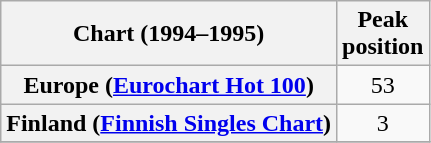<table class="wikitable sortable plainrowheaders" style="text-align:center">
<tr>
<th scope="col">Chart (1994–1995)</th>
<th scope="col">Peak<br>position</th>
</tr>
<tr>
<th scope="row">Europe (<a href='#'>Eurochart Hot 100</a>)</th>
<td>53</td>
</tr>
<tr>
<th scope="row">Finland (<a href='#'>Finnish Singles Chart</a>)</th>
<td>3</td>
</tr>
<tr>
</tr>
</table>
